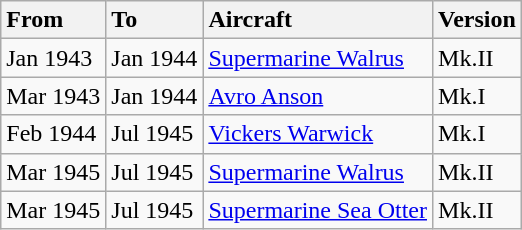<table class="wikitable">
<tr>
<th style="text-align: left;">From</th>
<th style="text-align: left;">To</th>
<th style="text-align: left;">Aircraft</th>
<th style="text-align: left;">Version</th>
</tr>
<tr>
<td>Jan 1943</td>
<td>Jan 1944</td>
<td><a href='#'>Supermarine Walrus</a></td>
<td>Mk.II</td>
</tr>
<tr>
<td>Mar 1943</td>
<td>Jan 1944</td>
<td><a href='#'>Avro Anson</a></td>
<td>Mk.I</td>
</tr>
<tr>
<td>Feb 1944</td>
<td>Jul 1945</td>
<td><a href='#'>Vickers Warwick</a></td>
<td>Mk.I</td>
</tr>
<tr>
<td>Mar 1945</td>
<td>Jul 1945</td>
<td><a href='#'>Supermarine Walrus</a></td>
<td>Mk.II</td>
</tr>
<tr>
<td>Mar 1945</td>
<td>Jul 1945</td>
<td><a href='#'>Supermarine Sea Otter</a></td>
<td>Mk.II</td>
</tr>
</table>
